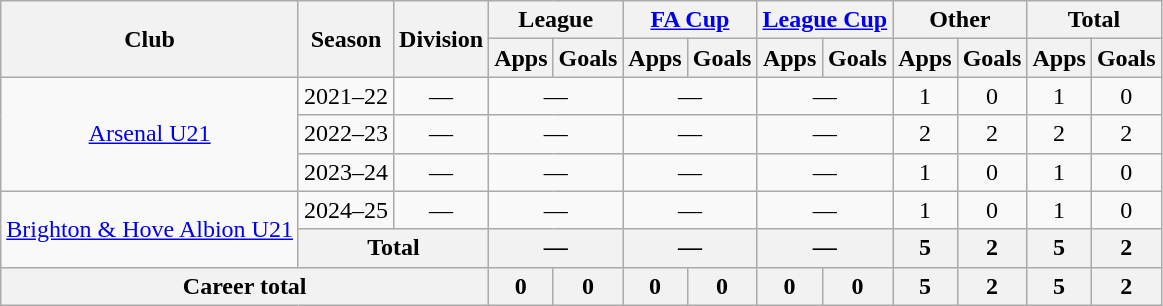<table class="wikitable" style="text-align:center;">
<tr>
<th rowspan="2">Club</th>
<th rowspan="2">Season</th>
<th rowspan="2">Division</th>
<th colspan="2">League</th>
<th colspan="2"><a href='#'>FA Cup</a></th>
<th colspan="2"><a href='#'>League Cup</a></th>
<th colspan="2">Other</th>
<th colspan="2">Total</th>
</tr>
<tr>
<th>Apps</th>
<th>Goals</th>
<th>Apps</th>
<th>Goals</th>
<th>Apps</th>
<th>Goals</th>
<th>Apps</th>
<th>Goals</th>
<th>Apps</th>
<th>Goals</th>
</tr>
<tr>
<td rowspan="3"><a href='#'>Arsenal U21</a></td>
<td>2021–22</td>
<td>—</td>
<td colspan="2">—</td>
<td colspan="2">—</td>
<td colspan="2">—</td>
<td>1</td>
<td>0</td>
<td>1</td>
<td>0</td>
</tr>
<tr>
<td>2022–23</td>
<td>—</td>
<td colspan="2">—</td>
<td colspan="2">—</td>
<td colspan="2">—</td>
<td>2</td>
<td>2</td>
<td>2</td>
<td>2</td>
</tr>
<tr>
<td>2023–24</td>
<td>—</td>
<td colspan="2">—</td>
<td colspan="2">—</td>
<td colspan="2">—</td>
<td>1</td>
<td>0</td>
<td>1</td>
<td>0</td>
</tr>
<tr>
<td rowspan="2"><a href='#'>Brighton & Hove Albion U21</a></td>
<td>2024–25</td>
<td>—</td>
<td colspan="2">—</td>
<td colspan="2">—</td>
<td colspan="2">—</td>
<td>1</td>
<td>0</td>
<td>1</td>
<td>0</td>
</tr>
<tr>
<th colspan="2">Total</th>
<th colspan="2">—</th>
<th colspan="2">—</th>
<th colspan="2">—</th>
<th>5</th>
<th>2</th>
<th>5</th>
<th>2</th>
</tr>
<tr>
<th colspan="3">Career total</th>
<th>0</th>
<th>0</th>
<th>0</th>
<th>0</th>
<th>0</th>
<th>0</th>
<th>5</th>
<th>2</th>
<th>5</th>
<th>2</th>
</tr>
</table>
